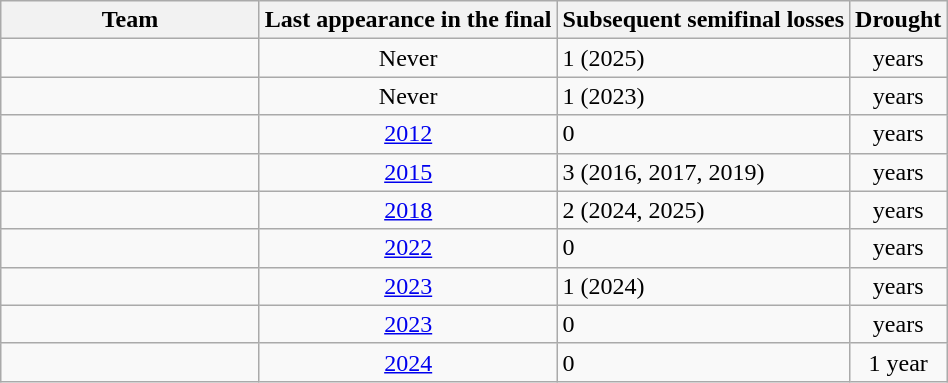<table class="wikitable" style="text-align:center;">
<tr>
<th width="165px">Team</th>
<th>Last appearance in the final</th>
<th>Subsequent semifinal losses</th>
<th>Drought</th>
</tr>
<tr>
<td align="left"></td>
<td>Never</td>
<td align="left">1 (2025)</td>
<td> years</td>
</tr>
<tr>
<td align="left"></td>
<td>Never</td>
<td align="left">1 (2023)</td>
<td> years</td>
</tr>
<tr>
<td align="left"></td>
<td><a href='#'>2012</a></td>
<td align="left">0</td>
<td> years</td>
</tr>
<tr>
<td align="left"></td>
<td><a href='#'>2015</a></td>
<td align="left">3 (2016, 2017, 2019)</td>
<td> years</td>
</tr>
<tr>
<td align="left"></td>
<td><a href='#'>2018</a></td>
<td align="left">2 (2024, 2025)</td>
<td> years</td>
</tr>
<tr>
<td align="left"></td>
<td><a href='#'>2022</a></td>
<td align="left">0</td>
<td> years</td>
</tr>
<tr>
<td align="left"></td>
<td><a href='#'>2023</a></td>
<td align="left">1 (2024)</td>
<td> years</td>
</tr>
<tr>
<td align="left"></td>
<td><a href='#'>2023</a></td>
<td align="left">0</td>
<td> years</td>
</tr>
<tr>
<td align="left"></td>
<td><a href='#'>2024</a></td>
<td align="left">0</td>
<td>1 year</td>
</tr>
</table>
